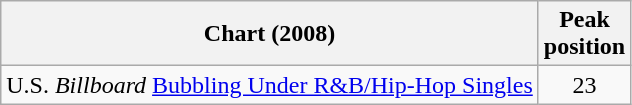<table class="wikitable">
<tr>
<th>Chart (2008)</th>
<th>Peak<br>position</th>
</tr>
<tr>
<td>U.S. <em>Billboard</em> <a href='#'>Bubbling Under R&B/Hip-Hop Singles</a></td>
<td style="text-align:center;">23</td>
</tr>
</table>
